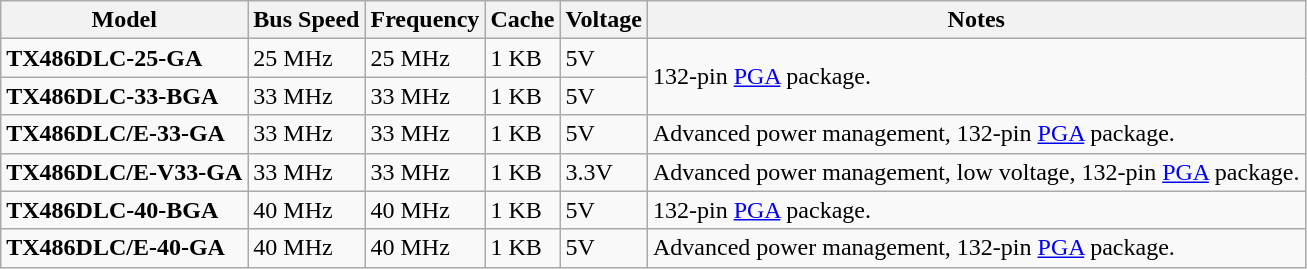<table class="wikitable">
<tr>
<th>Model</th>
<th>Bus Speed</th>
<th>Frequency</th>
<th>Cache</th>
<th>Voltage</th>
<th>Notes</th>
</tr>
<tr>
<td><strong>TX486DLC-25-GA</strong></td>
<td>25 MHz</td>
<td>25 MHz</td>
<td>1 KB</td>
<td>5V</td>
<td rowspan="2">132-pin <a href='#'>PGA</a> package.</td>
</tr>
<tr>
<td><strong>TX486DLC-33-BGA</strong></td>
<td>33 MHz</td>
<td>33 MHz</td>
<td>1 KB</td>
<td>5V</td>
</tr>
<tr>
<td><strong>TX486DLC/E-33-GA</strong></td>
<td>33 MHz</td>
<td>33 MHz</td>
<td>1 KB</td>
<td>5V</td>
<td>Advanced power management, 132-pin <a href='#'>PGA</a> package.</td>
</tr>
<tr>
<td><strong>TX486DLC/E-V33-GA</strong></td>
<td>33 MHz</td>
<td>33 MHz</td>
<td>1 KB</td>
<td>3.3V</td>
<td>Advanced power management, low voltage, 132-pin <a href='#'>PGA</a> package.</td>
</tr>
<tr>
<td><strong>TX486DLC-40-BGA</strong></td>
<td>40 MHz</td>
<td>40 MHz</td>
<td>1 KB</td>
<td>5V</td>
<td>132-pin <a href='#'>PGA</a> package.</td>
</tr>
<tr>
<td><strong>TX486DLC/E-40-GA</strong></td>
<td>40 MHz</td>
<td>40 MHz</td>
<td>1 KB</td>
<td>5V</td>
<td>Advanced power management, 132-pin <a href='#'>PGA</a> package.</td>
</tr>
</table>
